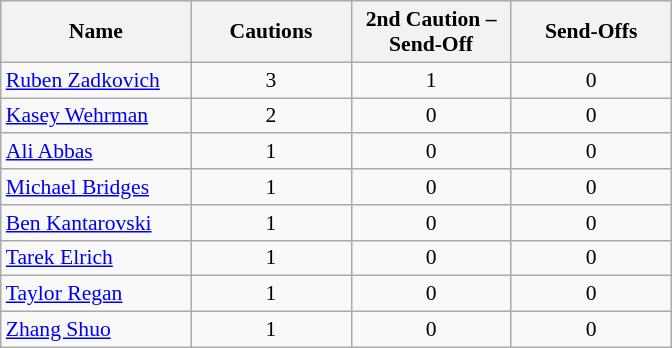<table class="wikitable sortable" style="text-align:center; font-size:90%">
<tr>
<th width=120>Name</th>
<th width=100>Cautions </th>
<th width=100>2nd Caution – Send-Off </th>
<th width=100>Send-Offs </th>
</tr>
<tr>
<td style="text-align:left;"> <a href='#'>Ruben Zadkovich</a></td>
<td>3</td>
<td>1</td>
<td>0</td>
</tr>
<tr>
<td style="text-align:left;"> <a href='#'>Kasey Wehrman</a></td>
<td>2</td>
<td>0</td>
<td>0</td>
</tr>
<tr>
<td style="text-align:left;"> <a href='#'>Ali Abbas</a></td>
<td>1</td>
<td>0</td>
<td>0</td>
</tr>
<tr>
<td style="text-align:left;"> <a href='#'>Michael Bridges</a></td>
<td>1</td>
<td>0</td>
<td>0</td>
</tr>
<tr>
<td style="text-align:left;"> <a href='#'>Ben Kantarovski</a></td>
<td>1</td>
<td>0</td>
<td>0</td>
</tr>
<tr>
<td style="text-align:left;"> <a href='#'>Tarek Elrich</a></td>
<td>1</td>
<td>0</td>
<td>0</td>
</tr>
<tr>
<td style="text-align:left;"> <a href='#'>Taylor Regan</a></td>
<td>1</td>
<td>0</td>
<td>0</td>
</tr>
<tr>
<td style="text-align:left;"> <a href='#'>Zhang Shuo</a></td>
<td>1</td>
<td>0</td>
<td>0</td>
</tr>
</table>
